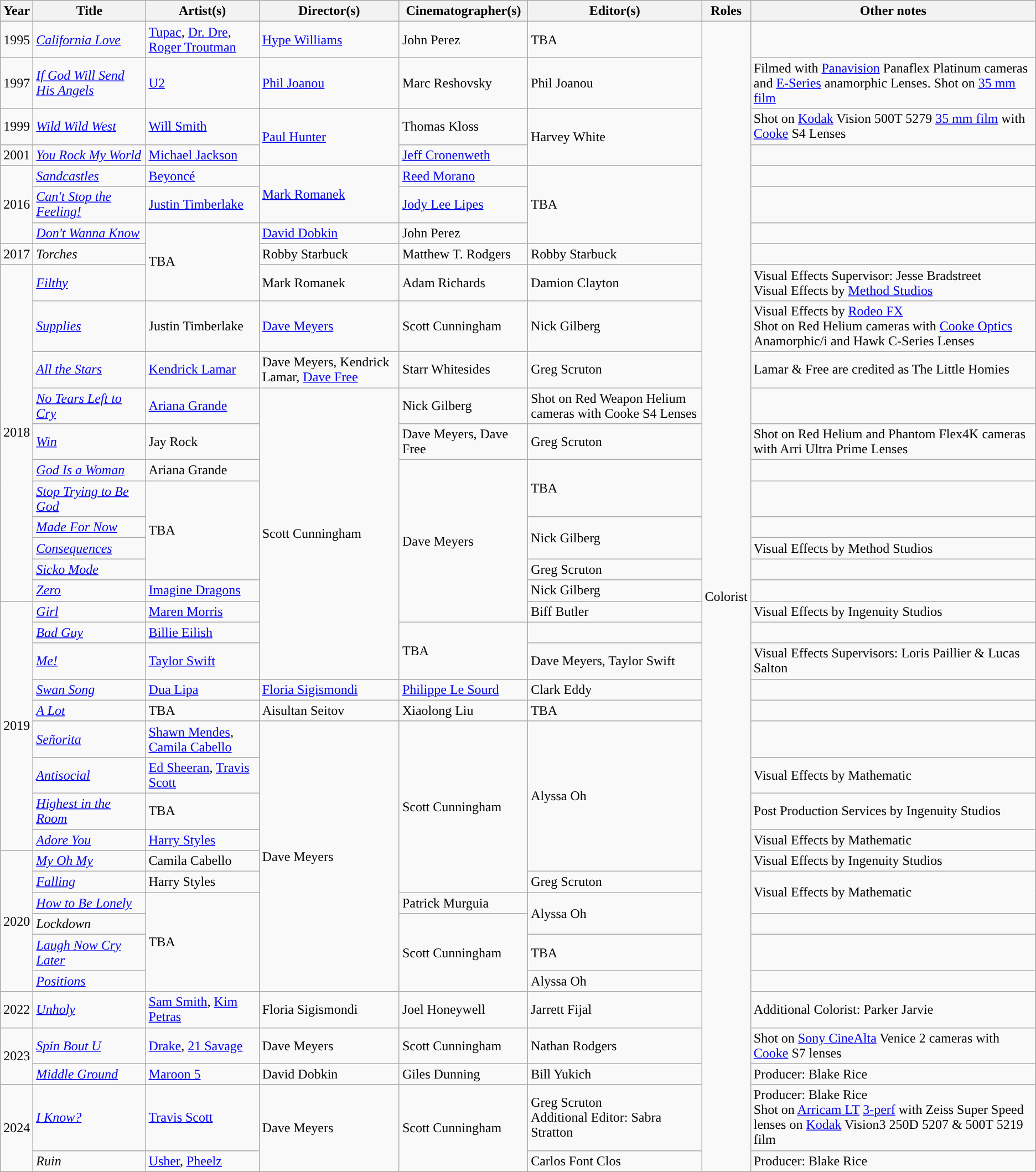<table class="wikitable">
<tr>
<th>Year</th>
<th>Title</th>
<th>Artist(s)</th>
<th>Director(s)</th>
<th>Cinematographer(s)</th>
<th>Editor(s)</th>
<th>Roles</th>
<th>Other notes</th>
</tr>
<tr>
<td>1995</td>
<td><em><a href='#'>California Love</a></em></td>
<td><a href='#'>Tupac</a>, <a href='#'>Dr. Dre</a>, <a href='#'>Roger Troutman</a></td>
<td><a href='#'>Hype Williams</a></td>
<td>John Perez</td>
<td>TBA</td>
<td rowspan="41">Colorist</td>
<td></td>
</tr>
<tr>
<td>1997</td>
<td><em><a href='#'>If God Will Send His Angels</a></em></td>
<td><a href='#'>U2</a></td>
<td><a href='#'>Phil Joanou</a></td>
<td>Marc Reshovsky</td>
<td>Phil Joanou</td>
<td>Filmed with <a href='#'>Panavision</a> Panaflex Platinum cameras and <a href='#'>E-Series</a> anamorphic Lenses. Shot on <a href='#'>35 mm film</a></td>
</tr>
<tr>
<td>1999</td>
<td><em><a href='#'>Wild Wild West</a></em></td>
<td><a href='#'>Will Smith</a></td>
<td rowspan="2"><a href='#'>Paul Hunter</a></td>
<td>Thomas Kloss</td>
<td rowspan="2">Harvey White</td>
<td>Shot on <a href='#'>Kodak</a> Vision 500T 5279 <a href='#'>35 mm film</a> with <a href='#'>Cooke</a> S4 Lenses</td>
</tr>
<tr>
<td>2001</td>
<td><em><a href='#'>You Rock My World</a></em></td>
<td><a href='#'>Michael Jackson</a></td>
<td><a href='#'>Jeff Cronenweth</a></td>
<td></td>
</tr>
<tr>
<td rowspan="3">2016</td>
<td><em><a href='#'>Sandcastles</a></em></td>
<td><a href='#'>Beyoncé</a></td>
<td rowspan="2"><a href='#'>Mark Romanek</a></td>
<td><a href='#'>Reed Morano</a></td>
<td rowspan="3">TBA</td>
<td></td>
</tr>
<tr>
<td><em><a href='#'>Can't Stop the Feeling!</a></em></td>
<td><a href='#'>Justin Timberlake</a></td>
<td><a href='#'>Jody Lee Lipes</a></td>
<td></td>
</tr>
<tr>
<td><em><a href='#'>Don't Wanna Know</a></em></td>
<td rowspan="3">TBA</td>
<td><a href='#'>David Dobkin</a></td>
<td>John Perez</td>
<td></td>
</tr>
<tr>
<td>2017</td>
<td><em>Torches</em></td>
<td>Robby Starbuck</td>
<td>Matthew T. Rodgers</td>
<td>Robby Starbuck</td>
<td></td>
</tr>
<tr>
<td rowspan="11">2018</td>
<td><em><a href='#'>Filthy</a></em></td>
<td>Mark Romanek</td>
<td>Adam Richards</td>
<td>Damion Clayton</td>
<td>Visual Effects Supervisor: Jesse Bradstreet<br>Visual Effects by <a href='#'>Method Studios</a></td>
</tr>
<tr>
<td><em><a href='#'>Supplies</a></em></td>
<td>Justin Timberlake</td>
<td><a href='#'>Dave Meyers</a></td>
<td>Scott Cunningham</td>
<td>Nick Gilberg</td>
<td>Visual Effects by <a href='#'>Rodeo FX</a><br>Shot on Red Helium cameras with <a href='#'>Cooke Optics</a> Anamorphic/i and Hawk C-Series Lenses</td>
</tr>
<tr>
<td><em><a href='#'>All the Stars</a></em></td>
<td><a href='#'>Kendrick Lamar</a></td>
<td>Dave Meyers, Kendrick Lamar, <a href='#'>Dave Free</a></td>
<td>Starr Whitesides</td>
<td>Greg Scruton</td>
<td>Lamar & Free are credited as The Little Homies</td>
</tr>
<tr>
<td><em><a href='#'>No Tears Left to Cry</a></em></td>
<td><a href='#'>Ariana Grande</a></td>
<td rowspan="11">Scott Cunningham</td>
<td>Nick Gilberg</td>
<td>Shot on Red Weapon Helium cameras with Cooke S4 Lenses</td>
</tr>
<tr>
<td><em><a href='#'>Win</a></em></td>
<td>Jay Rock</td>
<td>Dave Meyers, Dave Free</td>
<td>Greg Scruton</td>
<td>Shot on Red Helium and Phantom Flex4K cameras with Arri Ultra Prime Lenses</td>
</tr>
<tr>
<td><em><a href='#'>God Is a Woman</a></em></td>
<td>Ariana Grande</td>
<td rowspan="7">Dave Meyers</td>
<td rowspan="2">TBA</td>
<td></td>
</tr>
<tr>
<td><em><a href='#'>Stop Trying to Be God</a></em></td>
<td rowspan="4">TBA</td>
<td></td>
</tr>
<tr>
<td><em><a href='#'>Made For Now</a></em></td>
<td rowspan="2">Nick Gilberg</td>
<td></td>
</tr>
<tr>
<td><em><a href='#'>Consequences</a></em></td>
<td>Visual Effects by Method Studios</td>
</tr>
<tr>
<td><em><a href='#'>Sicko Mode</a></em></td>
<td>Greg Scruton</td>
<td></td>
</tr>
<tr>
<td><em><a href='#'>Zero</a></em></td>
<td><a href='#'>Imagine Dragons</a></td>
<td>Nick Gilberg</td>
<td></td>
</tr>
<tr>
<td rowspan="9">2019</td>
<td><em><a href='#'>Girl</a></em></td>
<td><a href='#'>Maren Morris</a></td>
<td>Biff Butler</td>
<td>Visual Effects by Ingenuity Studios</td>
</tr>
<tr>
<td><em><a href='#'>Bad Guy</a></em></td>
<td><a href='#'>Billie Eilish</a></td>
<td rowspan="2">TBA</td>
<td></td>
</tr>
<tr>
<td><em><a href='#'>Me!</a></em></td>
<td><a href='#'>Taylor Swift</a></td>
<td>Dave Meyers, Taylor Swift</td>
<td>Visual Effects Supervisors: Loris Paillier & Lucas Salton</td>
</tr>
<tr>
<td><em><a href='#'>Swan Song</a></em></td>
<td><a href='#'>Dua Lipa</a></td>
<td><a href='#'>Floria Sigismondi</a></td>
<td><a href='#'>Philippe Le Sourd</a></td>
<td>Clark Eddy</td>
<td></td>
</tr>
<tr>
<td><em><a href='#'>A Lot</a></em></td>
<td>TBA</td>
<td>Aisultan Seitov</td>
<td>Xiaolong Liu</td>
<td>TBA</td>
<td></td>
</tr>
<tr>
<td><em><a href='#'>Señorita</a></em></td>
<td><a href='#'>Shawn Mendes</a>, <a href='#'>Camila Cabello</a></td>
<td rowspan="10">Dave Meyers</td>
<td rowspan="6">Scott Cunningham</td>
<td rowspan="5">Alyssa Oh</td>
<td></td>
</tr>
<tr>
<td><em><a href='#'>Antisocial</a></em></td>
<td><a href='#'>Ed Sheeran</a>, <a href='#'>Travis Scott</a></td>
<td>Visual Effects by Mathematic</td>
</tr>
<tr>
<td><em><a href='#'>Highest in the Room</a></em></td>
<td>TBA</td>
<td>Post Production Services by Ingenuity Studios</td>
</tr>
<tr>
<td><em><a href='#'>Adore You</a></em></td>
<td><a href='#'>Harry Styles</a></td>
<td>Visual Effects by Mathematic</td>
</tr>
<tr>
<td rowspan="6">2020</td>
<td><em><a href='#'>My Oh My</a></em></td>
<td>Camila Cabello</td>
<td>Visual Effects by Ingenuity Studios</td>
</tr>
<tr>
<td><em><a href='#'>Falling</a></em></td>
<td>Harry Styles</td>
<td>Greg Scruton</td>
<td rowspan="2">Visual Effects by Mathematic</td>
</tr>
<tr>
<td><em><a href='#'>How to Be Lonely</a></em></td>
<td rowspan="4'">TBA</td>
<td>Patrick Murguia</td>
<td rowspan="2">Alyssa Oh</td>
</tr>
<tr>
<td><em>Lockdown</em></td>
<td rowspan="3">Scott Cunningham</td>
<td></td>
</tr>
<tr>
<td><em><a href='#'>Laugh Now Cry Later</a></em></td>
<td>TBA</td>
<td></td>
</tr>
<tr>
<td><em><a href='#'>Positions</a></em></td>
<td>Alyssa Oh</td>
<td></td>
</tr>
<tr>
<td>2022</td>
<td><em><a href='#'>Unholy</a></em></td>
<td><a href='#'>Sam Smith</a>, <a href='#'>Kim Petras</a></td>
<td>Floria Sigismondi</td>
<td>Joel Honeywell</td>
<td>Jarrett Fijal</td>
<td>Additional Colorist: Parker Jarvie</td>
</tr>
<tr>
<td rowspan="2">2023</td>
<td><em><a href='#'>Spin Bout U</a></em></td>
<td><a href='#'>Drake</a>, <a href='#'>21 Savage</a></td>
<td>Dave Meyers</td>
<td>Scott Cunningham</td>
<td>Nathan Rodgers</td>
<td>Shot on <a href='#'>Sony CineAlta</a> Venice 2 cameras with <a href='#'>Cooke</a> S7 lenses</td>
</tr>
<tr>
<td><em><a href='#'>Middle Ground</a></em></td>
<td><a href='#'>Maroon 5</a></td>
<td>David Dobkin</td>
<td>Giles Dunning</td>
<td>Bill Yukich</td>
<td>Producer: Blake Rice</td>
</tr>
<tr>
<td rowspan="2">2024</td>
<td><em><a href='#'>I Know?</a></em></td>
<td><a href='#'>Travis Scott</a></td>
<td rowspan="2">Dave Meyers</td>
<td rowspan="2">Scott Cunningham</td>
<td>Greg Scruton<br>Additional Editor: Sabra Stratton</td>
<td>Producer: Blake Rice<br>Shot on <a href='#'>Arricam LT</a> <a href='#'>3-perf</a> with Zeiss Super Speed lenses on <a href='#'>Kodak</a> Vision3 250D 5207 & 500T 5219 film</td>
</tr>
<tr>
<td><em>Ruin</em></td>
<td><a href='#'>Usher</a>, <a href='#'>Pheelz</a></td>
<td>Carlos Font Clos</td>
<td>Producer: Blake Rice</td>
</tr>
</table>
